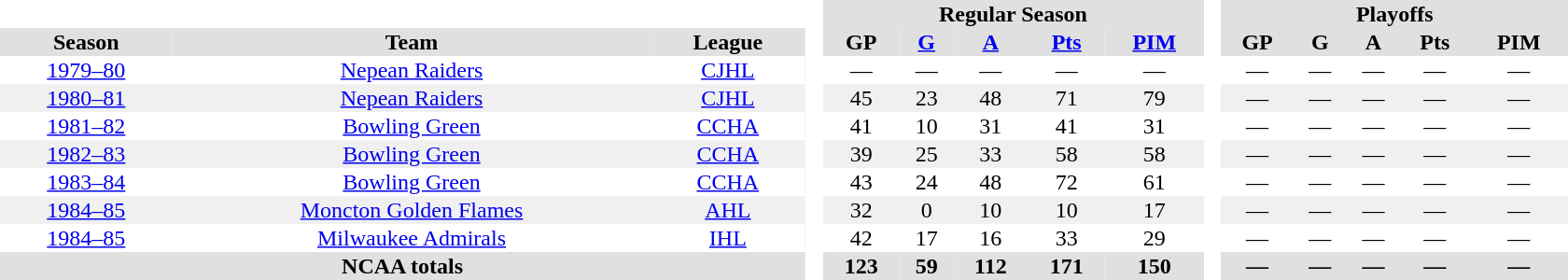<table border="0" cellpadding="1" cellspacing="0" style="text-align:center; width:70em">
<tr bgcolor="#e0e0e0">
<th colspan="3"  bgcolor="#ffffff"> </th>
<th rowspan="99" bgcolor="#ffffff"> </th>
<th colspan="5">Regular Season</th>
<th rowspan="99" bgcolor="#ffffff"> </th>
<th colspan="5">Playoffs</th>
</tr>
<tr bgcolor="#e0e0e0">
<th>Season</th>
<th>Team</th>
<th>League</th>
<th>GP</th>
<th><a href='#'>G</a></th>
<th><a href='#'>A</a></th>
<th><a href='#'>Pts</a></th>
<th><a href='#'>PIM</a></th>
<th>GP</th>
<th>G</th>
<th>A</th>
<th>Pts</th>
<th>PIM</th>
</tr>
<tr>
<td><a href='#'>1979–80</a></td>
<td><a href='#'>Nepean Raiders</a></td>
<td><a href='#'>CJHL</a></td>
<td>—</td>
<td>—</td>
<td>—</td>
<td>—</td>
<td>—</td>
<td>—</td>
<td>—</td>
<td>—</td>
<td>—</td>
<td>—</td>
</tr>
<tr bgcolor="f0f0f0">
<td><a href='#'>1980–81</a></td>
<td><a href='#'>Nepean Raiders</a></td>
<td><a href='#'>CJHL</a></td>
<td>45</td>
<td>23</td>
<td>48</td>
<td>71</td>
<td>79</td>
<td>—</td>
<td>—</td>
<td>—</td>
<td>—</td>
<td>—</td>
</tr>
<tr>
<td><a href='#'>1981–82</a></td>
<td><a href='#'>Bowling Green</a></td>
<td><a href='#'>CCHA</a></td>
<td>41</td>
<td>10</td>
<td>31</td>
<td>41</td>
<td>31</td>
<td>—</td>
<td>—</td>
<td>—</td>
<td>—</td>
<td>—</td>
</tr>
<tr bgcolor="f0f0f0">
<td><a href='#'>1982–83</a></td>
<td><a href='#'>Bowling Green</a></td>
<td><a href='#'>CCHA</a></td>
<td>39</td>
<td>25</td>
<td>33</td>
<td>58</td>
<td>58</td>
<td>—</td>
<td>—</td>
<td>—</td>
<td>—</td>
<td>—</td>
</tr>
<tr>
<td><a href='#'>1983–84</a></td>
<td><a href='#'>Bowling Green</a></td>
<td><a href='#'>CCHA</a></td>
<td>43</td>
<td>24</td>
<td>48</td>
<td>72</td>
<td>61</td>
<td>—</td>
<td>—</td>
<td>—</td>
<td>—</td>
<td>—</td>
</tr>
<tr bgcolor="f0f0f0">
<td><a href='#'>1984–85</a></td>
<td><a href='#'>Moncton Golden Flames</a></td>
<td><a href='#'>AHL</a></td>
<td>32</td>
<td>0</td>
<td>10</td>
<td>10</td>
<td>17</td>
<td>—</td>
<td>—</td>
<td>—</td>
<td>—</td>
<td>—</td>
</tr>
<tr>
<td><a href='#'>1984–85</a></td>
<td><a href='#'>Milwaukee Admirals</a></td>
<td><a href='#'>IHL</a></td>
<td>42</td>
<td>17</td>
<td>16</td>
<td>33</td>
<td>29</td>
<td>—</td>
<td>—</td>
<td>—</td>
<td>—</td>
<td>—</td>
</tr>
<tr bgcolor="#e0e0e0">
<th colspan="3">NCAA totals</th>
<th>123</th>
<th>59</th>
<th>112</th>
<th>171</th>
<th>150</th>
<th>—</th>
<th>—</th>
<th>—</th>
<th>—</th>
<th>—</th>
</tr>
</table>
